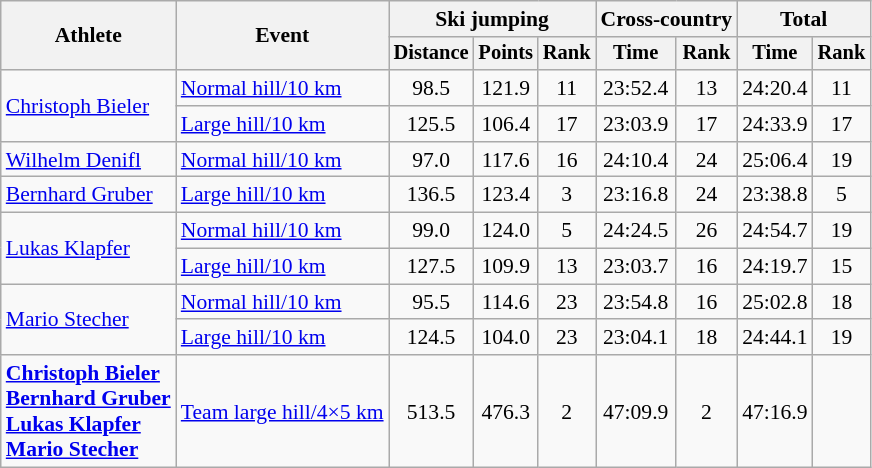<table class="wikitable" style="font-size:90%">
<tr>
<th rowspan="2">Athlete</th>
<th rowspan="2">Event</th>
<th colspan="3">Ski jumping</th>
<th colspan="2">Cross-country</th>
<th colspan="2">Total</th>
</tr>
<tr style="font-size:95%">
<th>Distance</th>
<th>Points</th>
<th>Rank</th>
<th>Time</th>
<th>Rank</th>
<th>Time</th>
<th>Rank</th>
</tr>
<tr align=center>
<td align=left rowspan=2><a href='#'>Christoph Bieler</a></td>
<td align=left><a href='#'>Normal hill/10 km</a></td>
<td>98.5</td>
<td>121.9</td>
<td>11</td>
<td>23:52.4</td>
<td>13</td>
<td>24:20.4</td>
<td>11</td>
</tr>
<tr align=center>
<td align=left><a href='#'>Large hill/10 km</a></td>
<td>125.5</td>
<td>106.4</td>
<td>17</td>
<td>23:03.9</td>
<td>17</td>
<td>24:33.9</td>
<td>17</td>
</tr>
<tr align=center>
<td align=left><a href='#'>Wilhelm Denifl</a></td>
<td align=left><a href='#'>Normal hill/10 km</a></td>
<td>97.0</td>
<td>117.6</td>
<td>16</td>
<td>24:10.4</td>
<td>24</td>
<td>25:06.4</td>
<td>19</td>
</tr>
<tr align=center>
<td align=left><a href='#'>Bernhard Gruber</a></td>
<td align=left><a href='#'>Large hill/10 km</a></td>
<td>136.5</td>
<td>123.4</td>
<td>3</td>
<td>23:16.8</td>
<td>24</td>
<td>23:38.8</td>
<td>5</td>
</tr>
<tr align=center>
<td align=left rowspan=2><a href='#'>Lukas Klapfer</a></td>
<td align=left><a href='#'>Normal hill/10 km</a></td>
<td>99.0</td>
<td>124.0</td>
<td>5</td>
<td>24:24.5</td>
<td>26</td>
<td>24:54.7</td>
<td>19</td>
</tr>
<tr align=center>
<td align=left><a href='#'>Large hill/10 km</a></td>
<td>127.5</td>
<td>109.9</td>
<td>13</td>
<td>23:03.7</td>
<td>16</td>
<td>24:19.7</td>
<td>15</td>
</tr>
<tr align=center>
<td align=left rowspan=2><a href='#'>Mario Stecher</a></td>
<td align=left><a href='#'>Normal hill/10 km</a></td>
<td>95.5</td>
<td>114.6</td>
<td>23</td>
<td>23:54.8</td>
<td>16</td>
<td>25:02.8</td>
<td>18</td>
</tr>
<tr align=center>
<td align=left><a href='#'>Large hill/10 km</a></td>
<td>124.5</td>
<td>104.0</td>
<td>23</td>
<td>23:04.1</td>
<td>18</td>
<td>24:44.1</td>
<td>19</td>
</tr>
<tr align=center>
<td align=left><strong><a href='#'>Christoph Bieler</a><br><a href='#'>Bernhard Gruber</a><br><a href='#'>Lukas Klapfer</a><br><a href='#'>Mario Stecher</a></strong></td>
<td align=left><a href='#'>Team large hill/4×5 km</a></td>
<td>513.5</td>
<td>476.3</td>
<td>2</td>
<td>47:09.9</td>
<td>2</td>
<td>47:16.9</td>
<td></td>
</tr>
</table>
